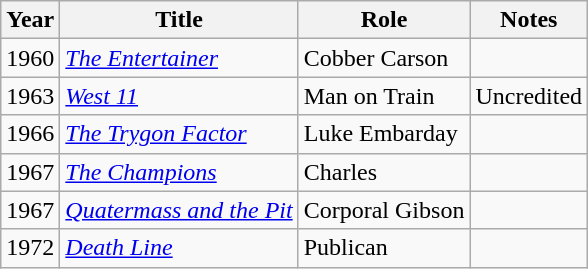<table class="wikitable">
<tr>
<th>Year</th>
<th>Title</th>
<th>Role</th>
<th>Notes</th>
</tr>
<tr>
<td>1960</td>
<td><em><a href='#'>The Entertainer</a></em></td>
<td>Cobber Carson</td>
<td></td>
</tr>
<tr>
<td>1963</td>
<td><em><a href='#'>West 11</a></em></td>
<td>Man on Train</td>
<td>Uncredited</td>
</tr>
<tr>
<td>1966</td>
<td><em><a href='#'>The Trygon Factor</a></em></td>
<td>Luke Embarday</td>
<td></td>
</tr>
<tr>
<td>1967</td>
<td><em><a href='#'>The Champions</a></em></td>
<td>Charles</td>
<td></td>
</tr>
<tr>
<td>1967</td>
<td><em><a href='#'>Quatermass and the Pit</a></em></td>
<td>Corporal Gibson</td>
<td></td>
</tr>
<tr>
<td>1972</td>
<td><em><a href='#'>Death Line</a></em></td>
<td>Publican</td>
<td></td>
</tr>
</table>
